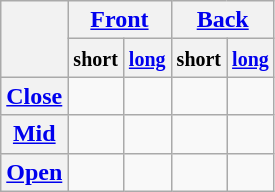<table class="wikitable" style="text-align: center;">
<tr>
<th rowspan="2"></th>
<th colspan="2"><a href='#'>Front</a></th>
<th colspan="2"><a href='#'>Back</a></th>
</tr>
<tr>
<th><small>short</small></th>
<th><a href='#'><small>long</small></a></th>
<th><small>short</small></th>
<th><a href='#'><small>long</small></a></th>
</tr>
<tr>
<th><a href='#'>Close</a></th>
<td></td>
<td></td>
<td></td>
<td></td>
</tr>
<tr>
<th><a href='#'>Mid</a></th>
<td></td>
<td></td>
<td></td>
<td></td>
</tr>
<tr>
<th><a href='#'>Open</a></th>
<td></td>
<td></td>
<td></td>
<td></td>
</tr>
</table>
